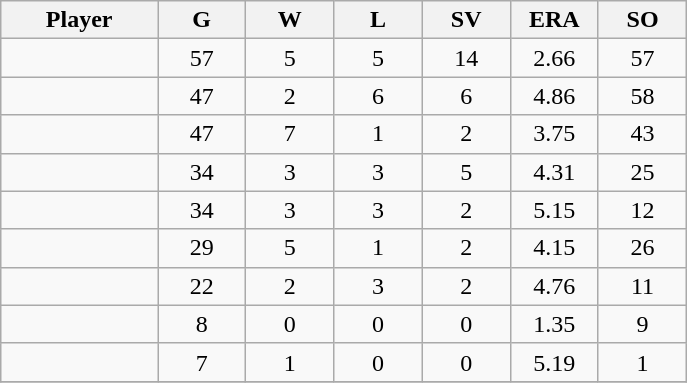<table class="wikitable sortable">
<tr>
<th bgcolor="#DDDDFF" width="16%">Player</th>
<th bgcolor="#DDDDFF" width="9%">G</th>
<th bgcolor="#DDDDFF" width="9%">W</th>
<th bgcolor="#DDDDFF" width="9%">L</th>
<th bgcolor="#DDDDFF" width="9%">SV</th>
<th bgcolor="#DDDDFF" width="9%">ERA</th>
<th bgcolor="#DDDDFF" width="9%">SO</th>
</tr>
<tr align="center">
<td></td>
<td>57</td>
<td>5</td>
<td>5</td>
<td>14</td>
<td>2.66</td>
<td>57</td>
</tr>
<tr align="center">
<td></td>
<td>47</td>
<td>2</td>
<td>6</td>
<td>6</td>
<td>4.86</td>
<td>58</td>
</tr>
<tr align="center">
<td></td>
<td>47</td>
<td>7</td>
<td>1</td>
<td>2</td>
<td>3.75</td>
<td>43</td>
</tr>
<tr align="center">
<td></td>
<td>34</td>
<td>3</td>
<td>3</td>
<td>5</td>
<td>4.31</td>
<td>25</td>
</tr>
<tr align="center">
<td></td>
<td>34</td>
<td>3</td>
<td>3</td>
<td>2</td>
<td>5.15</td>
<td>12</td>
</tr>
<tr align="center">
<td></td>
<td>29</td>
<td>5</td>
<td>1</td>
<td>2</td>
<td>4.15</td>
<td>26</td>
</tr>
<tr align="center">
<td></td>
<td>22</td>
<td>2</td>
<td>3</td>
<td>2</td>
<td>4.76</td>
<td>11</td>
</tr>
<tr align="center">
<td></td>
<td>8</td>
<td>0</td>
<td>0</td>
<td>0</td>
<td>1.35</td>
<td>9</td>
</tr>
<tr align="center">
<td></td>
<td>7</td>
<td>1</td>
<td>0</td>
<td>0</td>
<td>5.19</td>
<td>1</td>
</tr>
<tr align="center">
</tr>
</table>
